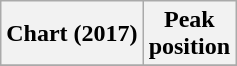<table class="wikitable plainrowheaders" style="text-align:center">
<tr>
<th scope="col">Chart (2017)</th>
<th scope="col">Peak<br>position</th>
</tr>
<tr>
</tr>
</table>
